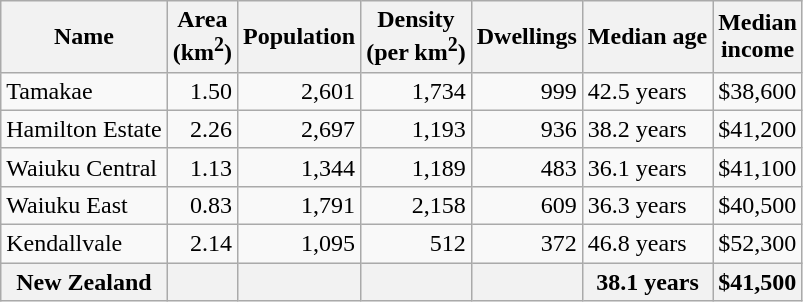<table class="wikitable">
<tr>
<th>Name</th>
<th>Area<br>(km<sup>2</sup>)</th>
<th>Population</th>
<th>Density<br>(per km<sup>2</sup>)</th>
<th>Dwellings</th>
<th>Median age</th>
<th>Median<br>income</th>
</tr>
<tr>
<td>Tamakae</td>
<td style="text-align:right;">1.50</td>
<td style="text-align:right;">2,601</td>
<td style="text-align:right;">1,734</td>
<td style="text-align:right;">999</td>
<td>42.5 years</td>
<td>$38,600</td>
</tr>
<tr>
<td>Hamilton Estate</td>
<td style="text-align:right;">2.26</td>
<td style="text-align:right;">2,697</td>
<td style="text-align:right;">1,193</td>
<td style="text-align:right;">936</td>
<td>38.2 years</td>
<td>$41,200</td>
</tr>
<tr>
<td>Waiuku Central</td>
<td style="text-align:right;">1.13</td>
<td style="text-align:right;">1,344</td>
<td style="text-align:right;">1,189</td>
<td style="text-align:right;">483</td>
<td>36.1 years</td>
<td>$41,100</td>
</tr>
<tr>
<td>Waiuku East</td>
<td style="text-align:right;">0.83</td>
<td style="text-align:right;">1,791</td>
<td style="text-align:right;">2,158</td>
<td style="text-align:right;">609</td>
<td>36.3 years</td>
<td>$40,500</td>
</tr>
<tr>
<td>Kendallvale</td>
<td style="text-align:right;">2.14</td>
<td style="text-align:right;">1,095</td>
<td style="text-align:right;">512</td>
<td style="text-align:right;">372</td>
<td>46.8 years</td>
<td>$52,300</td>
</tr>
<tr>
<th>New Zealand</th>
<th></th>
<th></th>
<th></th>
<th></th>
<th>38.1 years</th>
<th style="text-align:left;">$41,500</th>
</tr>
</table>
